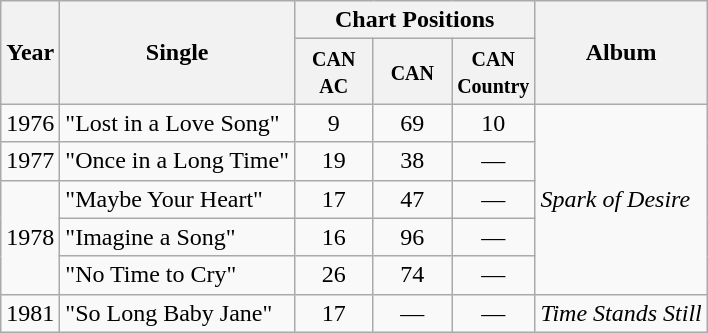<table class="wikitable">
<tr>
<th rowspan="2">Year</th>
<th rowspan="2">Single</th>
<th colspan="3">Chart Positions</th>
<th rowspan="2">Album</th>
</tr>
<tr>
<th style="width:45px;"><small>CAN AC</small></th>
<th style="width:45px;"><small>CAN</small></th>
<th style="width:45px;"><small>CAN Country</small></th>
</tr>
<tr>
<td>1976</td>
<td>"Lost in a Love Song"</td>
<td style="text-align:center;">9</td>
<td style="text-align:center;">69</td>
<td style="text-align:center;">10</td>
<td rowspan="5"><em>Spark of Desire</em></td>
</tr>
<tr>
<td>1977</td>
<td>"Once in a Long Time"</td>
<td style="text-align:center;">19</td>
<td style="text-align:center;">38</td>
<td style="text-align:center;">—</td>
</tr>
<tr>
<td rowspan="3">1978</td>
<td>"Maybe Your Heart"</td>
<td style="text-align:center;">17</td>
<td style="text-align:center;">47</td>
<td style="text-align:center;">—</td>
</tr>
<tr>
<td>"Imagine a Song"</td>
<td style="text-align:center;">16</td>
<td style="text-align:center;">96</td>
<td style="text-align:center;">—</td>
</tr>
<tr>
<td>"No Time to Cry"</td>
<td style="text-align:center;">26</td>
<td style="text-align:center;">74</td>
<td style="text-align:center;">—</td>
</tr>
<tr>
<td>1981</td>
<td>"So Long Baby Jane"</td>
<td style="text-align:center;">17</td>
<td style="text-align:center;">—</td>
<td style="text-align:center;">—</td>
<td><em>Time Stands Still</em></td>
</tr>
</table>
